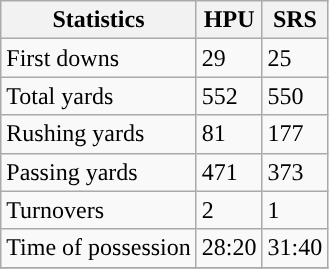<table class="wikitable" style="float: left;">
<tr>
<th>Statistics</th>
<th>HPU</th>
<th>SRS</th>
</tr>
<tr>
<td>First downs</td>
<td>29</td>
<td>25</td>
</tr>
<tr>
<td>Total yards</td>
<td>552</td>
<td>550</td>
</tr>
<tr>
<td>Rushing yards</td>
<td>81</td>
<td>177</td>
</tr>
<tr>
<td>Passing yards</td>
<td>471</td>
<td>373</td>
</tr>
<tr>
<td>Turnovers</td>
<td>2</td>
<td>1</td>
</tr>
<tr>
<td>Time of possession</td>
<td>28:20</td>
<td>31:40</td>
</tr>
<tr>
</tr>
</table>
